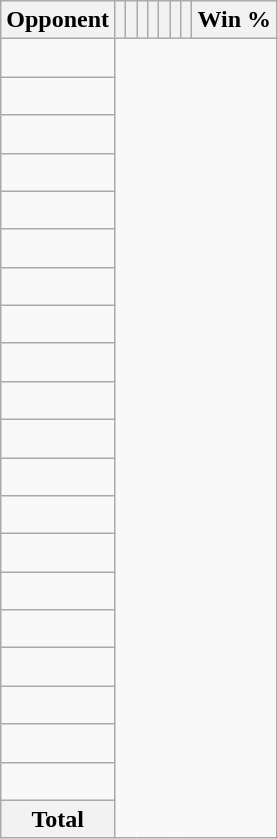<table class="wikitable sortable collapsible collapsed" style="text-align: center;">
<tr>
<th>Opponent</th>
<th></th>
<th></th>
<th></th>
<th></th>
<th></th>
<th></th>
<th></th>
<th>Win %</th>
</tr>
<tr>
<td align="left"><br></td>
</tr>
<tr>
<td align="left"><br></td>
</tr>
<tr>
<td align="left"><br></td>
</tr>
<tr>
<td align="left"><br></td>
</tr>
<tr>
<td align="left"><br></td>
</tr>
<tr>
<td align="left"><br></td>
</tr>
<tr>
<td align="left"><br></td>
</tr>
<tr>
<td align="left"><br></td>
</tr>
<tr>
<td align="left"><br></td>
</tr>
<tr>
<td align="left"><br></td>
</tr>
<tr>
<td align="left"><br></td>
</tr>
<tr>
<td align="left"><br></td>
</tr>
<tr>
<td align="left"><br></td>
</tr>
<tr>
<td align="left"><br></td>
</tr>
<tr>
<td align="left"><br></td>
</tr>
<tr>
<td align="left"><br></td>
</tr>
<tr>
<td align="left"><br></td>
</tr>
<tr>
<td align="left"><br></td>
</tr>
<tr>
<td align="left"><br></td>
</tr>
<tr>
<td align="left"><br></td>
</tr>
<tr class="sortbottom">
<th>Total<br></th>
</tr>
</table>
